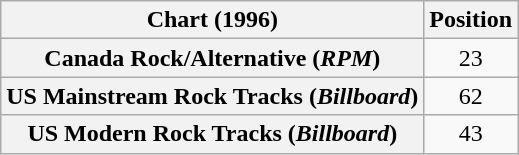<table class="wikitable sortable plainrowheaders" style="text-align:center">
<tr>
<th>Chart (1996)</th>
<th>Position</th>
</tr>
<tr>
<th scope="row">Canada Rock/Alternative (<em>RPM</em>)</th>
<td>23</td>
</tr>
<tr>
<th scope="row">US Mainstream Rock Tracks (<em>Billboard</em>)</th>
<td>62</td>
</tr>
<tr>
<th scope="row">US Modern Rock Tracks (<em>Billboard</em>)</th>
<td>43</td>
</tr>
</table>
